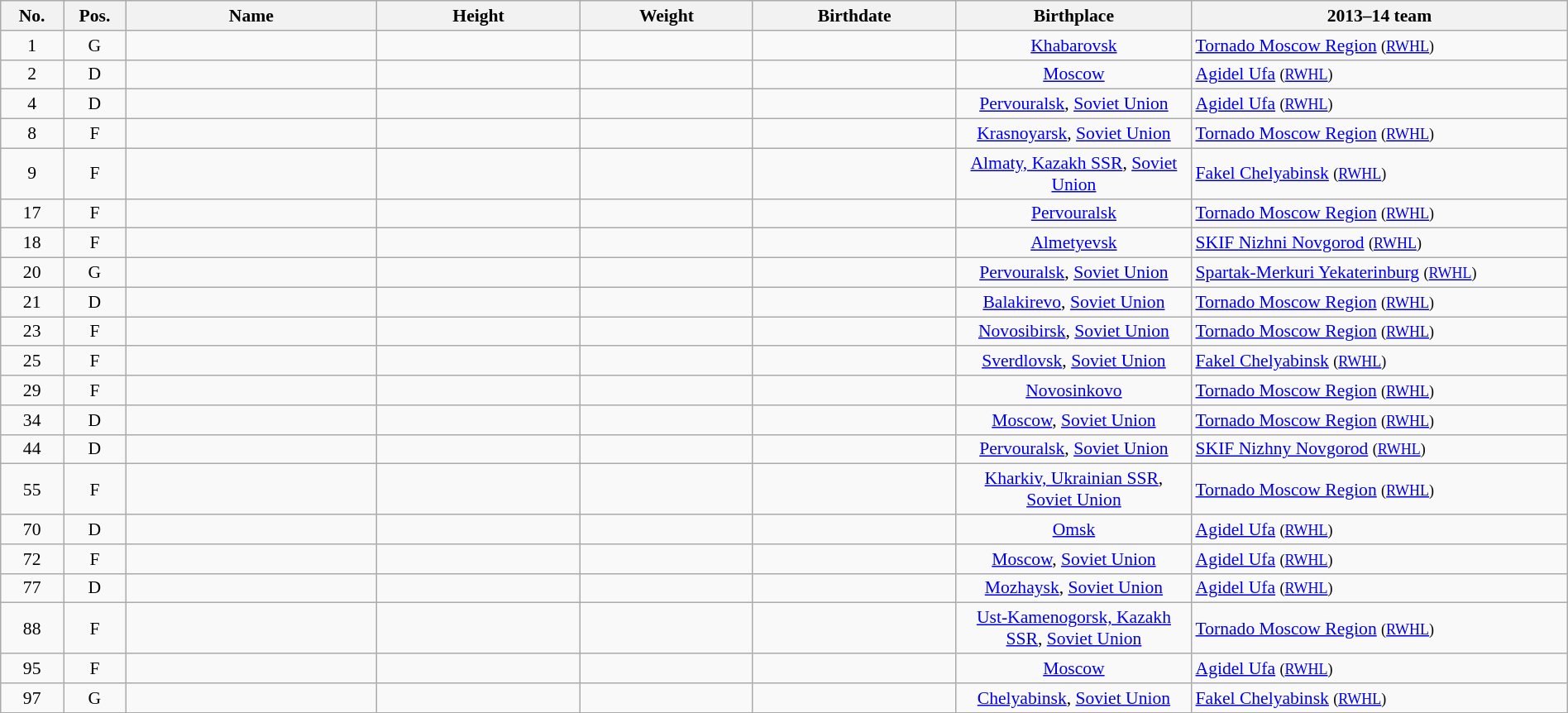<table class="wikitable sortable" style="width:100%; font-size: 90%; text-align: center;">
<tr>
<th style="width:  4%;">No.</th>
<th style="width:  4%;">Pos.</th>
<th style="width: 16%;">Name</th>
<th style="width: 13%;">Height</th>
<th style="width: 11%;">Weight</th>
<th style="width: 13%;">Birthdate</th>
<th style="width: 15%;">Birthplace</th>
<th style="width: 24%;">2013–14 team</th>
</tr>
<tr>
<td>1</td>
<td>G</td>
<td style="text-align:left;"></td>
<td></td>
<td></td>
<td style="text-align:right;"></td>
<td><a href='#'>Khabarovsk</a></td>
<td style="text-align:left;"> <a href='#'>Tornado Moscow Region</a> <small>(<a href='#'>RWHL</a>)</small></td>
</tr>
<tr>
<td>2</td>
<td>D</td>
<td style="text-align:left;"></td>
<td></td>
<td></td>
<td style="text-align:right;"></td>
<td><a href='#'>Moscow</a></td>
<td style="text-align:left;"> <a href='#'>Agidel Ufa</a> <small>(<a href='#'>RWHL</a>)</small></td>
</tr>
<tr>
<td>4</td>
<td>D</td>
<td style="text-align:left;"></td>
<td></td>
<td></td>
<td style="text-align:right;"></td>
<td><a href='#'>Pervouralsk</a>, <a href='#'>Soviet Union</a></td>
<td style="text-align:left;"> <a href='#'>Agidel Ufa</a> <small>(<a href='#'>RWHL</a>)</small></td>
</tr>
<tr>
<td>8</td>
<td>F</td>
<td style="text-align:left;"></td>
<td></td>
<td></td>
<td style="text-align:right;"></td>
<td><a href='#'>Krasnoyarsk</a>, <a href='#'>Soviet Union</a></td>
<td style="text-align:left;"> <a href='#'>Tornado Moscow Region</a> <small>(<a href='#'>RWHL</a>)</small></td>
</tr>
<tr>
<td>9</td>
<td>F</td>
<td style="text-align:left;"></td>
<td></td>
<td></td>
<td style="text-align:right;"></td>
<td><a href='#'>Almaty, Kazakh SSR</a>, <a href='#'>Soviet Union</a></td>
<td style="text-align:left;"> <a href='#'>Fakel Chelyabinsk</a> <small>(<a href='#'>RWHL</a>)</small></td>
</tr>
<tr>
<td>17</td>
<td>F</td>
<td style="text-align:left;"></td>
<td></td>
<td></td>
<td style="text-align:right;"></td>
<td><a href='#'>Pervouralsk</a></td>
<td style="text-align:left;"> <a href='#'>Tornado Moscow Region</a> <small>(<a href='#'>RWHL</a>)</small></td>
</tr>
<tr>
<td>18</td>
<td>F</td>
<td style="text-align:left;"></td>
<td></td>
<td></td>
<td style="text-align:right;"></td>
<td><a href='#'>Almetyevsk</a></td>
<td style="text-align:left;"> <a href='#'>SKIF Nizhni Novgorod</a> <small>(<a href='#'>RWHL</a>)</small></td>
</tr>
<tr>
<td>20</td>
<td>G</td>
<td style="text-align:left;"></td>
<td></td>
<td></td>
<td style="text-align:right;"></td>
<td><a href='#'>Pervouralsk</a>, <a href='#'>Soviet Union</a></td>
<td style="text-align:left;"> <a href='#'>Spartak-Merkuri Yekaterinburg</a> <small>(<a href='#'>RWHL</a>)</small></td>
</tr>
<tr>
<td>21</td>
<td>D</td>
<td style="text-align:left;"></td>
<td></td>
<td></td>
<td style="text-align:right;"></td>
<td><a href='#'>Balakirevo</a>, <a href='#'>Soviet Union</a></td>
<td style="text-align:left;"> <a href='#'>Tornado Moscow Region</a> <small>(<a href='#'>RWHL</a>)</small></td>
</tr>
<tr>
<td>23</td>
<td>F</td>
<td style="text-align:left;"></td>
<td></td>
<td></td>
<td style="text-align:right;"></td>
<td><a href='#'>Novosibirsk</a>, <a href='#'>Soviet Union</a></td>
<td style="text-align:left;"> <a href='#'>Tornado Moscow Region</a> <small>(<a href='#'>RWHL</a>)</small></td>
</tr>
<tr>
<td>25</td>
<td>F</td>
<td style="text-align:left;"></td>
<td></td>
<td></td>
<td style="text-align:right;"></td>
<td><a href='#'>Sverdlovsk</a>, <a href='#'>Soviet Union</a></td>
<td style="text-align:left;"> <a href='#'>Fakel Chelyabinsk</a> <small>(<a href='#'>RWHL</a>)</small></td>
</tr>
<tr>
<td>29</td>
<td>F</td>
<td style="text-align:left;"></td>
<td></td>
<td></td>
<td style="text-align:right;"></td>
<td><a href='#'>Novosinkovo</a></td>
<td style="text-align:left;"> <a href='#'>Tornado Moscow Region</a> <small>(<a href='#'>RWHL</a>)</small></td>
</tr>
<tr>
<td>34</td>
<td>D</td>
<td style="text-align:left;"></td>
<td></td>
<td></td>
<td style="text-align:right;"></td>
<td><a href='#'>Moscow</a>, <a href='#'>Soviet Union</a></td>
<td style="text-align:left;"> <a href='#'>Tornado Moscow Region</a> <small>(<a href='#'>RWHL</a>)</small></td>
</tr>
<tr>
<td>44</td>
<td>D</td>
<td style="text-align:left;"></td>
<td></td>
<td></td>
<td style="text-align:right;"></td>
<td><a href='#'>Pervouralsk</a>, <a href='#'>Soviet Union</a></td>
<td style="text-align:left;"> <a href='#'>SKIF Nizhny Novgorod</a> <small>(<a href='#'>RWHL</a>)</small></td>
</tr>
<tr>
<td>55</td>
<td>F</td>
<td style="text-align:left;"></td>
<td></td>
<td></td>
<td style="text-align:right;"></td>
<td><a href='#'>Kharkiv, Ukrainian SSR</a>, <a href='#'>Soviet Union</a></td>
<td style="text-align:left;"> <a href='#'>Tornado Moscow Region</a> <small>(<a href='#'>RWHL</a>)</small></td>
</tr>
<tr>
<td>70</td>
<td>D</td>
<td style="text-align:left;"></td>
<td></td>
<td></td>
<td style="text-align:right;"></td>
<td><a href='#'>Omsk</a></td>
<td style="text-align:left;"> <a href='#'>Agidel Ufa</a> <small>(<a href='#'>RWHL</a>)</small></td>
</tr>
<tr>
<td>72</td>
<td>F</td>
<td style="text-align:left;"></td>
<td></td>
<td></td>
<td style="text-align:right;"></td>
<td><a href='#'>Moscow</a>, <a href='#'>Soviet Union</a></td>
<td style="text-align:left;"> <a href='#'>Agidel Ufa</a> <small>(<a href='#'>RWHL</a>)</small></td>
</tr>
<tr>
<td>77</td>
<td>D</td>
<td style="text-align:left;"></td>
<td></td>
<td></td>
<td style="text-align:right;"></td>
<td><a href='#'>Mozhaysk</a>, <a href='#'>Soviet Union</a></td>
<td style="text-align:left;"> <a href='#'>Agidel Ufa</a> <small>(<a href='#'>RWHL</a>)</small></td>
</tr>
<tr>
<td>88</td>
<td>F</td>
<td style="text-align:left;"></td>
<td></td>
<td></td>
<td style="text-align:right;"></td>
<td><a href='#'>Ust-Kamenogorsk, Kazakh SSR</a>, <a href='#'>Soviet Union</a></td>
<td style="text-align:left;"> <a href='#'>Tornado Moscow Region</a> <small>(<a href='#'>RWHL</a>)</small></td>
</tr>
<tr>
<td>95</td>
<td>F</td>
<td style="text-align:left;"></td>
<td></td>
<td></td>
<td style="text-align:right;"></td>
<td><a href='#'>Moscow</a></td>
<td style="text-align:left;"> <a href='#'>Agidel Ufa</a> <small>(<a href='#'>RWHL</a>)</small></td>
</tr>
<tr>
<td>97</td>
<td>G</td>
<td style="text-align:left;"></td>
<td></td>
<td></td>
<td style="text-align:right;"></td>
<td><a href='#'>Chelyabinsk</a>, <a href='#'>Soviet Union</a></td>
<td style="text-align:left;"> <a href='#'>Fakel Chelyabinsk</a> <small>(<a href='#'>RWHL</a>)</small></td>
</tr>
</table>
